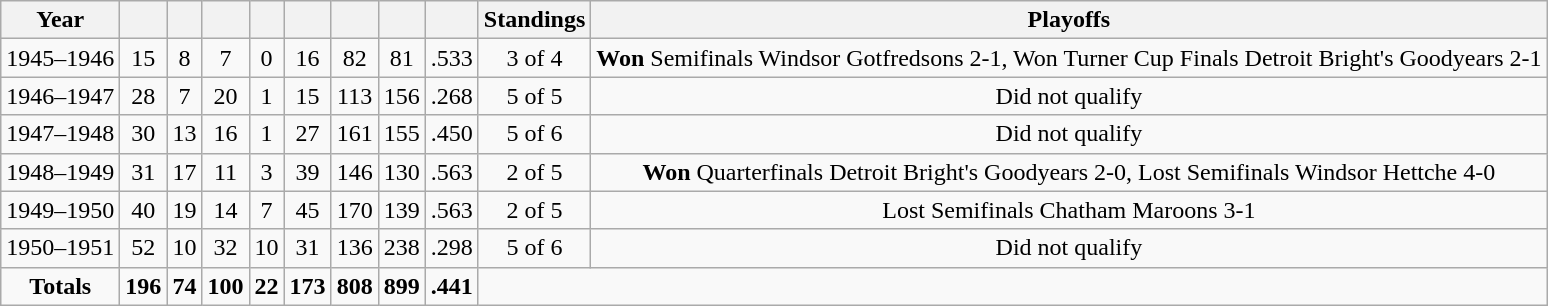<table class="wikitable" style="text-align:center;">
<tr>
<th>Year</th>
<th></th>
<th></th>
<th></th>
<th></th>
<th></th>
<th></th>
<th></th>
<th></th>
<th>Standings</th>
<th>Playoffs</th>
</tr>
<tr>
<td>1945–1946</td>
<td>15</td>
<td>8</td>
<td>7</td>
<td>0</td>
<td>16</td>
<td>82</td>
<td>81</td>
<td>.533</td>
<td>3 of 4</td>
<td><strong>Won</strong> Semifinals Windsor Gotfredsons 2-1, Won Turner Cup Finals Detroit Bright's Goodyears 2-1</td>
</tr>
<tr>
<td>1946–1947</td>
<td>28</td>
<td>7</td>
<td>20</td>
<td>1</td>
<td>15</td>
<td>113</td>
<td>156</td>
<td>.268</td>
<td>5 of 5</td>
<td>Did not qualify</td>
</tr>
<tr>
<td>1947–1948</td>
<td>30</td>
<td>13</td>
<td>16</td>
<td>1</td>
<td>27</td>
<td>161</td>
<td>155</td>
<td>.450</td>
<td>5 of 6</td>
<td>Did not qualify</td>
</tr>
<tr>
<td>1948–1949</td>
<td>31</td>
<td>17</td>
<td>11</td>
<td>3</td>
<td>39</td>
<td>146</td>
<td>130</td>
<td>.563</td>
<td>2 of 5</td>
<td><strong>Won</strong> Quarterfinals Detroit Bright's Goodyears 2-0, Lost Semifinals Windsor Hettche 4-0</td>
</tr>
<tr>
<td>1949–1950</td>
<td>40</td>
<td>19</td>
<td>14</td>
<td>7</td>
<td>45</td>
<td>170</td>
<td>139</td>
<td>.563</td>
<td>2 of 5</td>
<td>Lost Semifinals Chatham Maroons 3-1</td>
</tr>
<tr>
<td>1950–1951</td>
<td>52</td>
<td>10</td>
<td>32</td>
<td>10</td>
<td>31</td>
<td>136</td>
<td>238</td>
<td>.298</td>
<td>5 of 6</td>
<td>Did not qualify</td>
</tr>
<tr>
<td><strong>Totals</strong></td>
<td><strong>196</strong></td>
<td><strong>74</strong></td>
<td><strong>100</strong></td>
<td><strong>22</strong></td>
<td><strong>173</strong></td>
<td><strong>808</strong></td>
<td><strong>899</strong></td>
<td><strong>.441</strong></td>
</tr>
</table>
